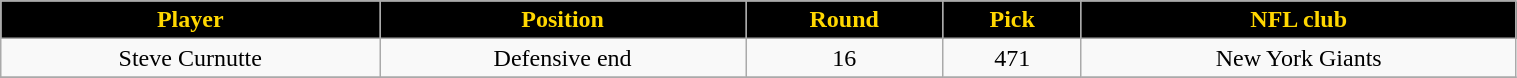<table class="wikitable" width="80%">
<tr align="center"  style="background:black;color:gold;">
<td><strong>Player</strong></td>
<td><strong>Position</strong></td>
<td><strong>Round</strong></td>
<td><strong>Pick</strong></td>
<td><strong>NFL club</strong></td>
</tr>
<tr align="center" bgcolor="">
<td>Steve Curnutte</td>
<td>Defensive end</td>
<td>16</td>
<td>471</td>
<td>New York Giants</td>
</tr>
<tr align="center" bgcolor="">
</tr>
</table>
